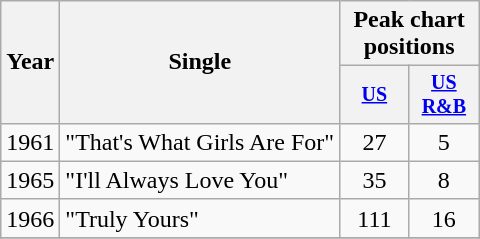<table class="wikitable" style="text-align:center;">
<tr>
<th rowspan="2">Year</th>
<th rowspan="2">Single</th>
<th colspan="2">Peak chart positions</th>
</tr>
<tr style="font-size:smaller;">
<th width="40"><a href='#'>US</a><br></th>
<th width="40"><a href='#'>US<br>R&B</a><br></th>
</tr>
<tr>
<td rowspan="1">1961</td>
<td align="left">"That's What Girls Are For"</td>
<td>27</td>
<td>5</td>
</tr>
<tr>
<td rowspan="1">1965</td>
<td align="left">"I'll Always Love You"</td>
<td>35</td>
<td>8</td>
</tr>
<tr>
<td rowspan="1">1966</td>
<td align="left">"Truly Yours"</td>
<td>111</td>
<td>16</td>
</tr>
<tr>
</tr>
</table>
